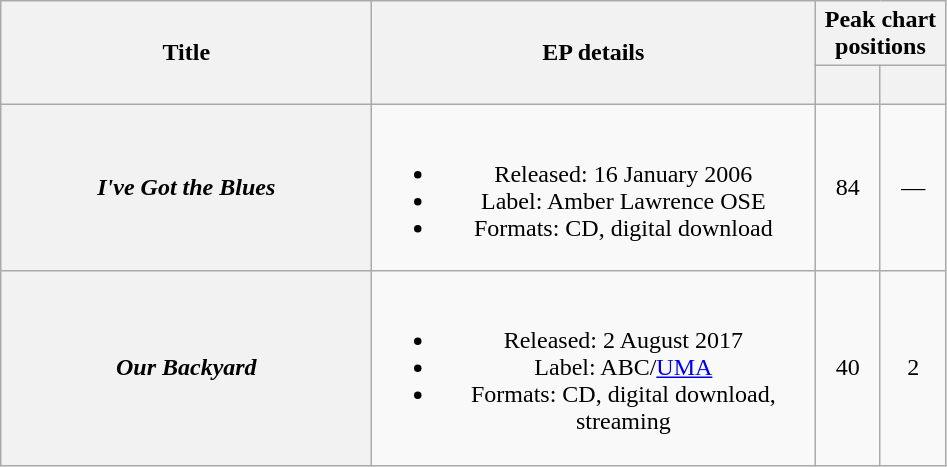<table class="wikitable plainrowheaders" style="text-align:center">
<tr>
<th scope="col" rowspan="2" scope="col" style="width:15em;">Title</th>
<th scope="col" rowspan="2" scope="col" style="width:18em;">EP details</th>
<th scope="col" colspan="2" style="width:5em;">Peak chart<br>positions</th>
</tr>
<tr>
<th scope="col" style="text-align:center;"><br></th>
<th scope="col" style="text-align:center;"></th>
</tr>
<tr>
<th scope="row"><em>I've Got the Blues</em></th>
<td><br><ul><li>Released: 16 January 2006</li><li>Label: Amber Lawrence OSE </li><li>Formats: CD, digital download</li></ul></td>
<td>84</td>
<td>—</td>
</tr>
<tr>
<th scope="row"><em>Our Backyard</em> </th>
<td><br><ul><li>Released: 2 August 2017</li><li>Label: ABC/<a href='#'>UMA</a> </li><li>Formats: CD, digital download, streaming</li></ul></td>
<td>40</td>
<td>2</td>
</tr>
</table>
